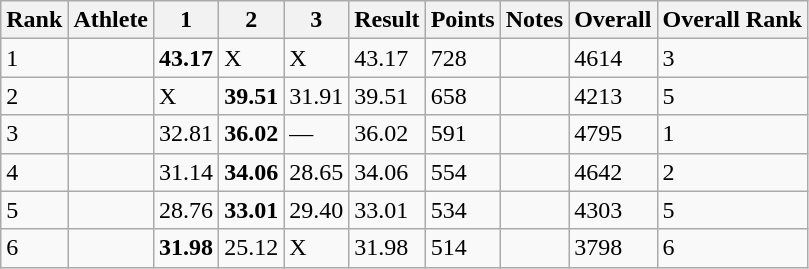<table class="wikitable">
<tr>
<th>Rank</th>
<th>Athlete</th>
<th>1</th>
<th>2</th>
<th>3</th>
<th>Result</th>
<th>Points</th>
<th>Notes</th>
<th>Overall</th>
<th>Overall Rank</th>
</tr>
<tr>
<td>1</td>
<td align=left></td>
<td><strong>43.17</strong></td>
<td>X</td>
<td>X</td>
<td>43.17</td>
<td>728</td>
<td></td>
<td>4614</td>
<td>3</td>
</tr>
<tr>
<td>2</td>
<td align=left></td>
<td>X</td>
<td><strong>39.51</strong></td>
<td>31.91</td>
<td>39.51</td>
<td>658</td>
<td></td>
<td>4213</td>
<td>5</td>
</tr>
<tr>
<td>3</td>
<td align=left></td>
<td>32.81</td>
<td><strong>36.02</strong></td>
<td>—</td>
<td>36.02</td>
<td>591</td>
<td></td>
<td>4795</td>
<td>1</td>
</tr>
<tr>
<td>4</td>
<td align=left></td>
<td>31.14</td>
<td><strong>34.06</strong></td>
<td>28.65</td>
<td>34.06</td>
<td>554</td>
<td></td>
<td>4642</td>
<td>2</td>
</tr>
<tr>
<td>5</td>
<td align=left></td>
<td>28.76</td>
<td><strong>33.01</strong></td>
<td>29.40</td>
<td>33.01</td>
<td>534</td>
<td></td>
<td>4303</td>
<td>5</td>
</tr>
<tr>
<td>6</td>
<td align=left></td>
<td><strong>31.98</strong></td>
<td>25.12</td>
<td>X</td>
<td>31.98</td>
<td>514</td>
<td></td>
<td>3798</td>
<td>6</td>
</tr>
</table>
